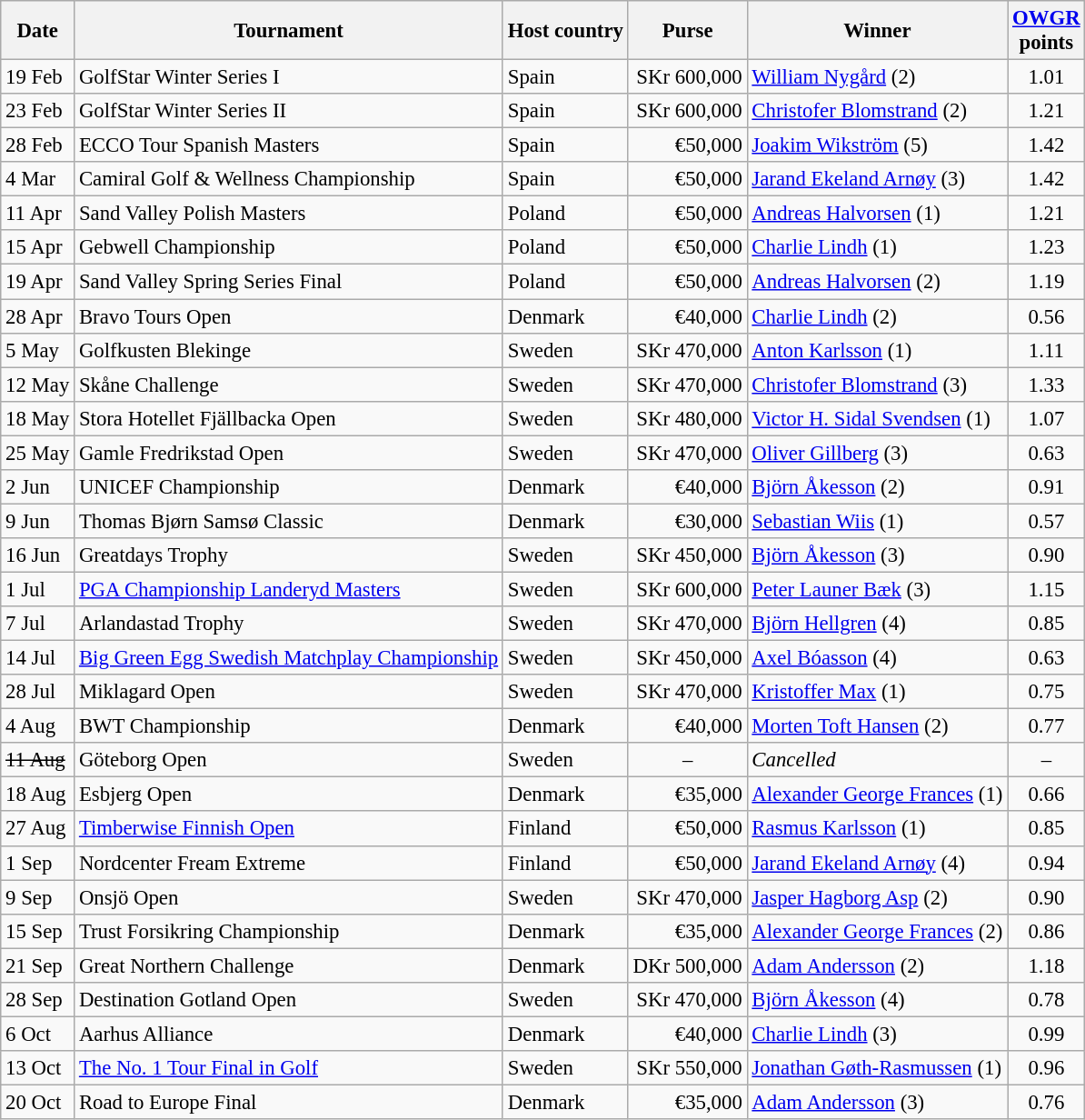<table class="wikitable" style="font-size:95%;">
<tr>
<th>Date</th>
<th>Tournament</th>
<th>Host country</th>
<th>Purse</th>
<th>Winner</th>
<th><a href='#'>OWGR</a><br>points</th>
</tr>
<tr>
<td>19 Feb</td>
<td>GolfStar Winter Series I</td>
<td>Spain</td>
<td align=right>SKr 600,000</td>
<td> <a href='#'>William Nygård</a> (2)</td>
<td align=center>1.01</td>
</tr>
<tr>
<td>23 Feb</td>
<td>GolfStar Winter Series II</td>
<td>Spain</td>
<td align=right>SKr 600,000</td>
<td> <a href='#'>Christofer Blomstrand</a> (2)</td>
<td align=center>1.21</td>
</tr>
<tr>
<td>28 Feb</td>
<td>ECCO Tour Spanish Masters</td>
<td>Spain</td>
<td align=right>€50,000</td>
<td> <a href='#'>Joakim Wikström</a> (5)</td>
<td align=center>1.42</td>
</tr>
<tr>
<td>4 Mar</td>
<td>Camiral Golf & Wellness Championship</td>
<td>Spain</td>
<td align=right>€50,000</td>
<td> <a href='#'>Jarand Ekeland Arnøy</a> (3)</td>
<td align=center>1.42</td>
</tr>
<tr>
<td>11 Apr</td>
<td>Sand Valley Polish Masters</td>
<td>Poland</td>
<td align=right>€50,000</td>
<td> <a href='#'>Andreas Halvorsen</a> (1)</td>
<td align=center>1.21</td>
</tr>
<tr>
<td>15 Apr</td>
<td>Gebwell Championship</td>
<td>Poland</td>
<td align=right>€50,000</td>
<td> <a href='#'>Charlie Lindh</a> (1)</td>
<td align=center>1.23</td>
</tr>
<tr>
<td>19 Apr</td>
<td>Sand Valley Spring Series Final</td>
<td>Poland</td>
<td align=right>€50,000</td>
<td> <a href='#'>Andreas Halvorsen</a> (2)</td>
<td align=center>1.19</td>
</tr>
<tr>
<td>28 Apr</td>
<td>Bravo Tours Open</td>
<td>Denmark</td>
<td align=right>€40,000</td>
<td> <a href='#'>Charlie Lindh</a> (2)</td>
<td align=center>0.56</td>
</tr>
<tr>
<td>5 May</td>
<td>Golfkusten Blekinge</td>
<td>Sweden</td>
<td align=right>SKr 470,000</td>
<td> <a href='#'>Anton Karlsson</a> (1)</td>
<td align=center>1.11</td>
</tr>
<tr>
<td>12 May</td>
<td>Skåne Challenge</td>
<td>Sweden</td>
<td align=right>SKr 470,000</td>
<td> <a href='#'>Christofer Blomstrand</a> (3)</td>
<td align=center>1.33</td>
</tr>
<tr>
<td>18 May</td>
<td>Stora Hotellet Fjällbacka Open</td>
<td>Sweden</td>
<td align=right>SKr 480,000</td>
<td> <a href='#'>Victor H. Sidal Svendsen</a> (1)</td>
<td align=center>1.07</td>
</tr>
<tr>
<td>25 May</td>
<td>Gamle Fredrikstad Open</td>
<td>Sweden</td>
<td align=right>SKr 470,000</td>
<td> <a href='#'>Oliver Gillberg</a> (3)</td>
<td align=center>0.63</td>
</tr>
<tr>
<td>2 Jun</td>
<td>UNICEF Championship</td>
<td>Denmark</td>
<td align=right>€40,000</td>
<td> <a href='#'>Björn Åkesson</a> (2)</td>
<td align=center>0.91</td>
</tr>
<tr>
<td>9 Jun</td>
<td>Thomas Bjørn Samsø Classic</td>
<td>Denmark</td>
<td align=right>€30,000</td>
<td> <a href='#'>Sebastian Wiis</a> (1)</td>
<td align=center>0.57</td>
</tr>
<tr>
<td>16 Jun</td>
<td>Greatdays Trophy</td>
<td>Sweden</td>
<td align=right>SKr 450,000</td>
<td> <a href='#'>Björn Åkesson</a> (3)</td>
<td align=center>0.90</td>
</tr>
<tr>
<td>1 Jul</td>
<td><a href='#'>PGA Championship Landeryd Masters</a></td>
<td>Sweden</td>
<td align=right>SKr 600,000</td>
<td> <a href='#'>Peter Launer Bæk</a> (3)</td>
<td align=center>1.15</td>
</tr>
<tr>
<td>7 Jul</td>
<td>Arlandastad Trophy</td>
<td>Sweden</td>
<td align=right>SKr 470,000</td>
<td> <a href='#'>Björn Hellgren</a> (4)</td>
<td align=center>0.85</td>
</tr>
<tr>
<td>14 Jul</td>
<td><a href='#'>Big Green Egg Swedish Matchplay Championship</a></td>
<td>Sweden</td>
<td align=right>SKr 450,000</td>
<td> <a href='#'>Axel Bóasson</a> (4)</td>
<td align=center>0.63</td>
</tr>
<tr>
<td>28 Jul</td>
<td>Miklagard Open</td>
<td>Sweden</td>
<td align=right>SKr 470,000</td>
<td> <a href='#'>Kristoffer Max</a> (1)</td>
<td align=center>0.75</td>
</tr>
<tr>
<td>4 Aug</td>
<td>BWT Championship</td>
<td>Denmark</td>
<td align=right>€40,000</td>
<td> <a href='#'>Morten Toft Hansen</a> (2)</td>
<td align=center>0.77</td>
</tr>
<tr>
<td><s>11 Aug</s></td>
<td>Göteborg Open</td>
<td>Sweden</td>
<td align=center>–</td>
<td><em>Cancelled</em></td>
<td align=center>–</td>
</tr>
<tr>
<td>18 Aug</td>
<td>Esbjerg Open</td>
<td>Denmark</td>
<td align=right>€35,000</td>
<td> <a href='#'>Alexander George Frances</a> (1)</td>
<td align=center>0.66</td>
</tr>
<tr>
<td>27 Aug</td>
<td><a href='#'>Timberwise Finnish Open</a></td>
<td>Finland</td>
<td align=right>€50,000</td>
<td> <a href='#'>Rasmus Karlsson</a> (1)</td>
<td align=center>0.85</td>
</tr>
<tr>
<td>1 Sep</td>
<td>Nordcenter Fream Extreme</td>
<td>Finland</td>
<td align=right>€50,000</td>
<td> <a href='#'>Jarand Ekeland Arnøy</a> (4)</td>
<td align=center>0.94</td>
</tr>
<tr>
<td>9 Sep</td>
<td>Onsjö Open</td>
<td>Sweden</td>
<td align=right>SKr 470,000</td>
<td> <a href='#'>Jasper Hagborg Asp</a> (2)</td>
<td align=center>0.90</td>
</tr>
<tr>
<td>15 Sep</td>
<td>Trust Forsikring Championship</td>
<td>Denmark</td>
<td align=right>€35,000</td>
<td> <a href='#'>Alexander George Frances</a> (2)</td>
<td align=center>0.86</td>
</tr>
<tr>
<td>21 Sep</td>
<td>Great Northern Challenge</td>
<td>Denmark</td>
<td align=right>DKr 500,000</td>
<td> <a href='#'>Adam Andersson</a> (2)</td>
<td align=center>1.18</td>
</tr>
<tr>
<td>28 Sep</td>
<td>Destination Gotland Open</td>
<td>Sweden</td>
<td align=right>SKr 470,000</td>
<td> <a href='#'>Björn Åkesson</a> (4)</td>
<td align=center>0.78</td>
</tr>
<tr>
<td>6 Oct</td>
<td>Aarhus Alliance</td>
<td>Denmark</td>
<td align=right>€40,000</td>
<td> <a href='#'>Charlie Lindh</a> (3)</td>
<td align=center>0.99</td>
</tr>
<tr>
<td>13 Oct</td>
<td><a href='#'>The No. 1 Tour Final in Golf</a></td>
<td>Sweden</td>
<td align=right>SKr 550,000</td>
<td> <a href='#'>Jonathan Gøth-Rasmussen</a> (1)</td>
<td align=center>0.96</td>
</tr>
<tr>
<td>20 Oct</td>
<td>Road to Europe Final</td>
<td>Denmark</td>
<td align=right>€35,000</td>
<td> <a href='#'>Adam Andersson</a> (3)</td>
<td align=center>0.76</td>
</tr>
</table>
